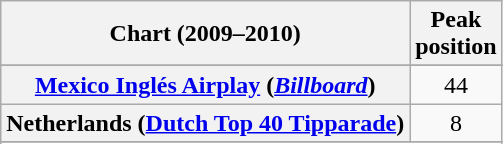<table class="wikitable sortable plainrowheaders" style="text-align:center">
<tr>
<th scope="col">Chart (2009–2010)</th>
<th scope="col">Peak<br>position</th>
</tr>
<tr>
</tr>
<tr>
</tr>
<tr>
</tr>
<tr>
</tr>
<tr>
</tr>
<tr>
</tr>
<tr>
</tr>
<tr>
</tr>
<tr>
<th scope="row"><a href='#'>Mexico Inglés Airplay</a> (<em><a href='#'>Billboard</a></em>)</th>
<td>44</td>
</tr>
<tr>
<th scope="row">Netherlands (<a href='#'>Dutch Top 40 Tipparade</a>)</th>
<td>8</td>
</tr>
<tr>
</tr>
<tr>
</tr>
<tr>
</tr>
<tr>
</tr>
<tr>
</tr>
<tr>
</tr>
<tr>
</tr>
<tr>
</tr>
<tr>
</tr>
<tr>
</tr>
</table>
